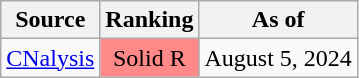<table class="wikitable">
<tr>
<th>Source</th>
<th>Ranking</th>
<th>As of</th>
</tr>
<tr>
<td><a href='#'>CNalysis</a></td>
<td align="center" data-sort-value="4" style="background:#FF8888">Solid R</td>
<td>August 5, 2024</td>
</tr>
</table>
